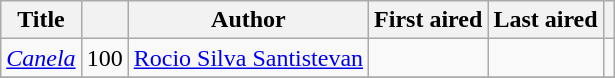<table class="wikitable sortable">
<tr>
<th>Title</th>
<th></th>
<th>Author</th>
<th>First aired</th>
<th>Last aired</th>
<th></th>
</tr>
<tr>
<td><em><a href='#'>Canela</a></em></td>
<td>100</td>
<td><a href='#'>Rocio Silva Santistevan</a></td>
<td></td>
<td></td>
<td></td>
</tr>
<tr>
</tr>
</table>
